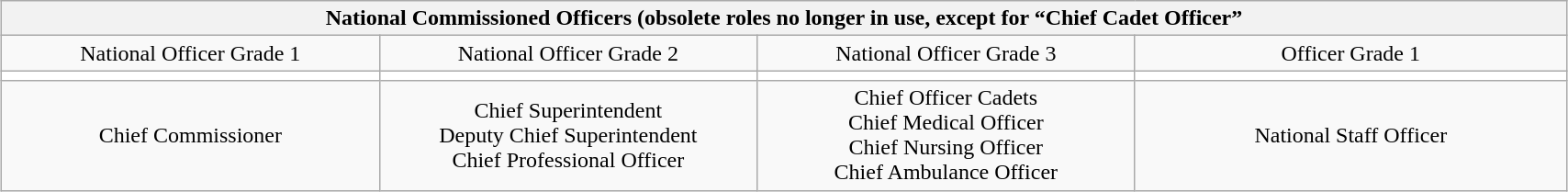<table class="wikitable"  style="margin:auto; width:90%;">
<tr>
<th colspan=7>National Commissioned Officers (obsolete roles no longer in use, except for “Chief Cadet Officer”</th>
</tr>
<tr align=center>
<td width="14%">National Officer Grade 1</td>
<td width="14%">National Officer Grade 2</td>
<td width="14%">National Officer Grade 3</td>
<td width="16%">Officer Grade 1</td>
</tr>
<tr style="text-align:center; background: white;">
<td></td>
<td></td>
<td></td>
<td></td>
</tr>
<tr style="text-align:center;">
<td>Chief Commissioner</td>
<td>Chief Superintendent<br>Deputy Chief Superintendent<br>Chief Professional Officer</td>
<td>Chief Officer Cadets<br>Chief Medical Officer<br>Chief Nursing Officer<br>Chief Ambulance Officer</td>
<td>National Staff Officer</td>
</tr>
</table>
